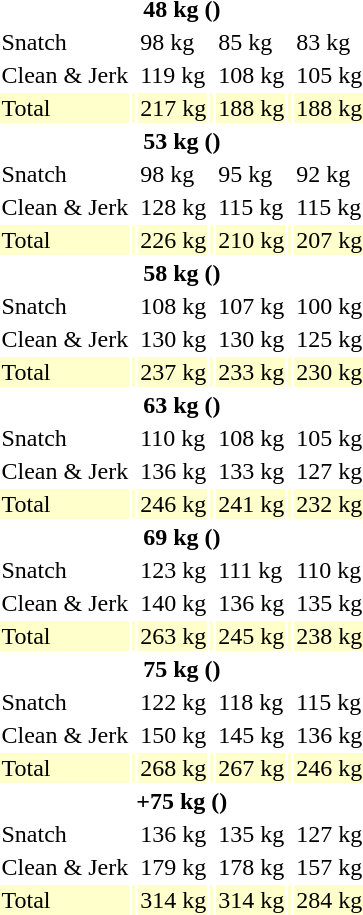<table>
<tr>
<th colspan=7>48 kg ()</th>
</tr>
<tr>
<td>Snatch</td>
<td></td>
<td>98 kg<br></td>
<td></td>
<td>85 kg</td>
<td></td>
<td>83 kg</td>
</tr>
<tr>
<td>Clean & Jerk</td>
<td></td>
<td>119 kg<br></td>
<td></td>
<td>108 kg</td>
<td></td>
<td>105 kg</td>
</tr>
<tr bgcolor=ffffcc>
<td>Total</td>
<td></td>
<td>217 kg<br></td>
<td></td>
<td>188 kg</td>
<td></td>
<td>188 kg</td>
</tr>
<tr>
<th colspan=7>53 kg ()</th>
</tr>
<tr>
<td>Snatch</td>
<td></td>
<td>98 kg</td>
<td></td>
<td>95 kg</td>
<td></td>
<td>92 kg</td>
</tr>
<tr>
<td>Clean & Jerk</td>
<td></td>
<td>128 kg<br></td>
<td></td>
<td>115 kg</td>
<td></td>
<td>115 kg</td>
</tr>
<tr bgcolor=ffffcc>
<td>Total</td>
<td></td>
<td>226 kg<br></td>
<td></td>
<td>210 kg</td>
<td></td>
<td>207 kg</td>
</tr>
<tr>
<th colspan=7>58 kg ()</th>
</tr>
<tr>
<td>Snatch</td>
<td></td>
<td>108 kg</td>
<td></td>
<td>107 kg</td>
<td></td>
<td>100 kg</td>
</tr>
<tr>
<td>Clean & Jerk</td>
<td></td>
<td>130 kg</td>
<td></td>
<td>130 kg</td>
<td></td>
<td>125 kg</td>
</tr>
<tr bgcolor=ffffcc>
<td>Total</td>
<td></td>
<td>237 kg</td>
<td></td>
<td>233 kg</td>
<td></td>
<td>230 kg</td>
</tr>
<tr>
<th colspan=7>63 kg ()</th>
</tr>
<tr>
<td>Snatch</td>
<td></td>
<td>110 kg</td>
<td></td>
<td>108 kg</td>
<td></td>
<td>105 kg</td>
</tr>
<tr>
<td>Clean & Jerk</td>
<td></td>
<td>136 kg</td>
<td></td>
<td>133 kg</td>
<td></td>
<td>127 kg</td>
</tr>
<tr bgcolor=ffffcc>
<td>Total</td>
<td></td>
<td>246 kg</td>
<td></td>
<td>241 kg</td>
<td></td>
<td>232 kg</td>
</tr>
<tr>
<th colspan=7>69 kg ()</th>
</tr>
<tr>
<td>Snatch</td>
<td></td>
<td>123 kg<br></td>
<td></td>
<td>111 kg</td>
<td></td>
<td>110 kg</td>
</tr>
<tr>
<td>Clean & Jerk</td>
<td></td>
<td>140 kg</td>
<td></td>
<td>136 kg</td>
<td></td>
<td>135 kg</td>
</tr>
<tr bgcolor=ffffcc>
<td>Total</td>
<td></td>
<td>263 kg</td>
<td></td>
<td>245 kg</td>
<td></td>
<td>238 kg</td>
</tr>
<tr>
<th colspan=7>75 kg ()</th>
</tr>
<tr>
<td>Snatch</td>
<td></td>
<td>122 kg</td>
<td></td>
<td>118 kg</td>
<td></td>
<td>115 kg</td>
</tr>
<tr>
<td>Clean & Jerk</td>
<td></td>
<td>150 kg</td>
<td></td>
<td>145 kg</td>
<td></td>
<td>136 kg</td>
</tr>
<tr bgcolor=ffffcc>
<td>Total</td>
<td></td>
<td>268 kg</td>
<td></td>
<td>267 kg</td>
<td></td>
<td>246 kg</td>
</tr>
<tr>
<th colspan=7>+75 kg ()</th>
</tr>
<tr>
<td>Snatch</td>
<td></td>
<td>136 kg</td>
<td></td>
<td>135 kg</td>
<td></td>
<td>127 kg</td>
</tr>
<tr>
<td>Clean & Jerk</td>
<td></td>
<td>179 kg</td>
<td></td>
<td>178 kg</td>
<td></td>
<td>157 kg</td>
</tr>
<tr bgcolor=ffffcc>
<td>Total</td>
<td></td>
<td>314 kg</td>
<td></td>
<td>314 kg</td>
<td></td>
<td>284 kg</td>
</tr>
</table>
